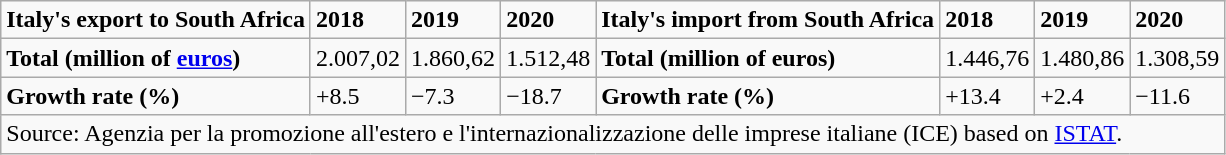<table class="wikitable">
<tr>
<td><strong>Italy's export to South Africa</strong></td>
<td><strong>2018</strong></td>
<td><strong>2019</strong></td>
<td><strong>2020</strong></td>
<td><strong>Italy's import from South Africa</strong></td>
<td><strong>2018</strong></td>
<td><strong>2019</strong></td>
<td><strong>2020</strong></td>
</tr>
<tr>
<td><strong>Total (million of <a href='#'>euros</a>)</strong></td>
<td>2.007,02</td>
<td>1.860,62</td>
<td>1.512,48</td>
<td><strong>Total (million of euros)</strong></td>
<td>1.446,76</td>
<td>1.480,86</td>
<td>1.308,59</td>
</tr>
<tr>
<td><strong>Growth rate (%)</strong></td>
<td>+8.5</td>
<td>−7.3</td>
<td>−18.7</td>
<td><strong>Growth rate (%)</strong></td>
<td>+13.4</td>
<td>+2.4</td>
<td>−11.6</td>
</tr>
<tr>
<td colspan="8">Source: Agenzia per la promozione all'estero e l'internazionalizzazione delle imprese italiane (ICE) based on <a href='#'>ISTAT</a>.</td>
</tr>
</table>
